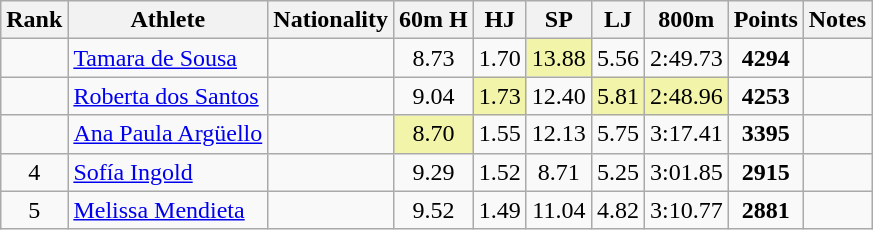<table class="wikitable sortable" style=" text-align:center">
<tr>
<th>Rank</th>
<th>Athlete</th>
<th>Nationality</th>
<th>60m H</th>
<th>HJ</th>
<th>SP</th>
<th>LJ</th>
<th>800m</th>
<th>Points</th>
<th>Notes</th>
</tr>
<tr>
<td></td>
<td align=left><a href='#'>Tamara de Sousa</a></td>
<td align=left></td>
<td>8.73</td>
<td>1.70</td>
<td bgcolor=#F2F5A9>13.88</td>
<td>5.56</td>
<td>2:49.73</td>
<td><strong>4294</strong></td>
<td></td>
</tr>
<tr>
<td></td>
<td align=left><a href='#'>Roberta dos Santos</a></td>
<td align=left></td>
<td>9.04</td>
<td bgcolor=#F2F5A9>1.73</td>
<td>12.40</td>
<td bgcolor=#F2F5A9>5.81</td>
<td bgcolor=#F2F5A9>2:48.96</td>
<td><strong>4253</strong></td>
<td></td>
</tr>
<tr>
<td></td>
<td align=left><a href='#'>Ana Paula Argüello</a></td>
<td align=left></td>
<td bgcolor=#F2F5A9>8.70</td>
<td>1.55</td>
<td>12.13</td>
<td>5.75</td>
<td>3:17.41</td>
<td><strong>3395</strong></td>
<td></td>
</tr>
<tr>
<td>4</td>
<td align=left><a href='#'>Sofía Ingold</a></td>
<td align=left></td>
<td>9.29</td>
<td>1.52</td>
<td>8.71</td>
<td>5.25</td>
<td>3:01.85</td>
<td><strong>2915</strong></td>
<td></td>
</tr>
<tr>
<td>5</td>
<td align=left><a href='#'>Melissa Mendieta</a></td>
<td align=left></td>
<td>9.52</td>
<td>1.49</td>
<td>11.04</td>
<td>4.82</td>
<td>3:10.77</td>
<td><strong>2881</strong></td>
<td></td>
</tr>
</table>
